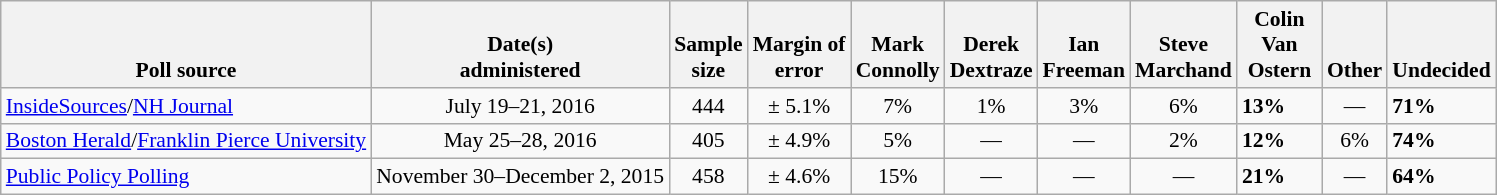<table class="wikitable" style="font-size:90%;">
<tr valign= bottom>
<th>Poll source</th>
<th>Date(s)<br>administered</th>
<th>Sample<br>size</th>
<th>Margin of<br>error</th>
<th style="width:50px;">Mark<br>Connolly</th>
<th style="width:50px;">Derek<br>Dextraze</th>
<th style="width:50px;">Ian<br>Freeman</th>
<th style="width:50px;">Steve<br>Marchand</th>
<th style="width:50px;">Colin<br>Van Ostern</th>
<th>Other</th>
<th>Undecided</th>
</tr>
<tr>
<td><a href='#'>InsideSources</a>/<a href='#'>NH Journal</a></td>
<td align=center>July 19–21, 2016</td>
<td align=center>444</td>
<td align=center>± 5.1%</td>
<td align=center>7%</td>
<td align=center>1%</td>
<td align=center>3%</td>
<td align=center>6%</td>
<td><strong>13%</strong></td>
<td align=center>—</td>
<td><strong>71%</strong></td>
</tr>
<tr>
<td><a href='#'>Boston Herald</a>/<a href='#'>Franklin Pierce University</a></td>
<td align=center>May 25–28, 2016</td>
<td align=center>405</td>
<td align=center>± 4.9%</td>
<td align=center>5%</td>
<td align=center>—</td>
<td align=center>—</td>
<td align=center>2%</td>
<td><strong>12%</strong></td>
<td align=center>6%</td>
<td><strong>74%</strong></td>
</tr>
<tr>
<td><a href='#'>Public Policy Polling</a></td>
<td align=center>November 30–December 2, 2015</td>
<td align=center>458</td>
<td align=center>± 4.6%</td>
<td align=center>15%</td>
<td align=center>—</td>
<td align=center>—</td>
<td align=center>—</td>
<td><strong>21%</strong></td>
<td align=center>—</td>
<td><strong>64%</strong></td>
</tr>
</table>
